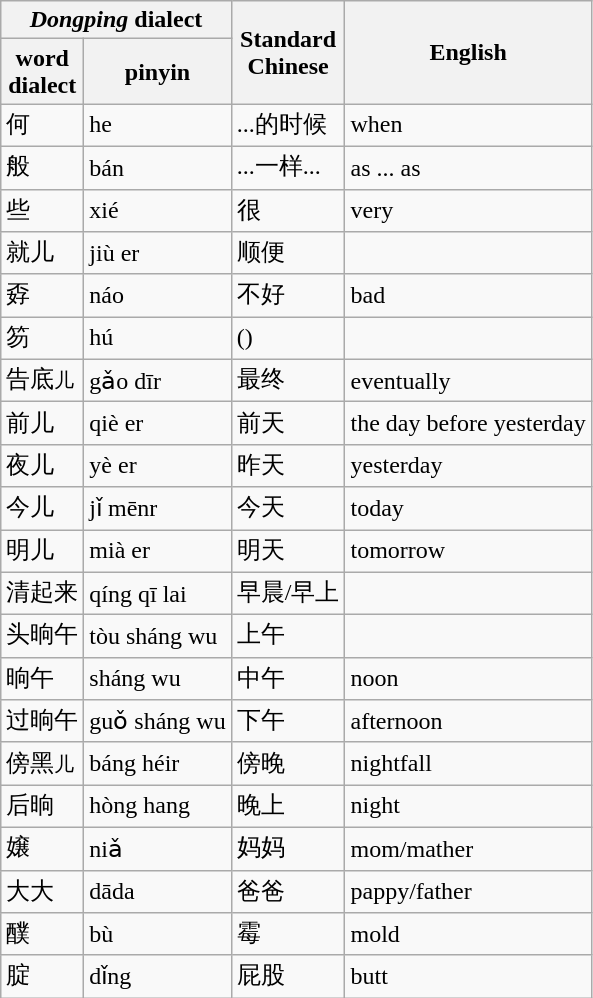<table class="wikitable">
<tr>
<th colspan="2"><em>Dongping</em> dialect</th>
<th rowspan="2">Standard<br>Chinese</th>
<th rowspan="2">English</th>
</tr>
<tr>
<th>word<br>dialect</th>
<th>pinyin</th>
</tr>
<tr>
<td>何</td>
<td>he</td>
<td>...的时候</td>
<td>when</td>
</tr>
<tr>
<td>般</td>
<td>bán</td>
<td>...一样...</td>
<td>as ... as</td>
</tr>
<tr>
<td>些</td>
<td>xié</td>
<td>很</td>
<td>very</td>
</tr>
<tr>
<td>就儿</td>
<td>jiù er</td>
<td>顺便</td>
<td></td>
</tr>
<tr>
<td>孬</td>
<td>náo</td>
<td>不好</td>
<td>bad</td>
</tr>
<tr>
<td>笏</td>
<td>hú</td>
<td>()</td>
<td></td>
</tr>
<tr>
<td>告底<small>儿</small></td>
<td>gǎo dīr</td>
<td>最终</td>
<td>eventually</td>
</tr>
<tr>
<td>前儿</td>
<td>qiè er</td>
<td>前天</td>
<td>the day before yesterday</td>
</tr>
<tr>
<td>夜儿</td>
<td>yè er</td>
<td>昨天</td>
<td>yesterday</td>
</tr>
<tr>
<td>今儿</td>
<td>jǐ mēnr</td>
<td>今天</td>
<td>today</td>
</tr>
<tr>
<td>明儿</td>
<td>mià er</td>
<td>明天</td>
<td>tomorrow</td>
</tr>
<tr>
<td>清起来</td>
<td>qíng qī lai</td>
<td>早晨/早上</td>
<td></td>
</tr>
<tr>
<td>头晌午</td>
<td>tòu sháng wu</td>
<td>上午</td>
<td></td>
</tr>
<tr>
<td>晌午</td>
<td>sháng wu</td>
<td>中午</td>
<td>noon</td>
</tr>
<tr>
<td>过晌午</td>
<td>guǒ sháng wu</td>
<td>下午</td>
<td>afternoon</td>
</tr>
<tr>
<td>傍黑<small>儿</small></td>
<td>báng héir</td>
<td>傍晚</td>
<td>nightfall</td>
</tr>
<tr>
<td>后晌</td>
<td>hòng hang</td>
<td>晚上</td>
<td>night</td>
</tr>
<tr>
<td>嬢</td>
<td>niǎ</td>
<td>妈妈</td>
<td>mom/mather</td>
</tr>
<tr>
<td>大大</td>
<td>dāda</td>
<td>爸爸</td>
<td>pappy/father</td>
</tr>
<tr>
<td>醭</td>
<td>bù</td>
<td>霉</td>
<td>mold</td>
</tr>
<tr>
<td>腚</td>
<td>dǐng</td>
<td>屁股</td>
<td>butt</td>
</tr>
</table>
